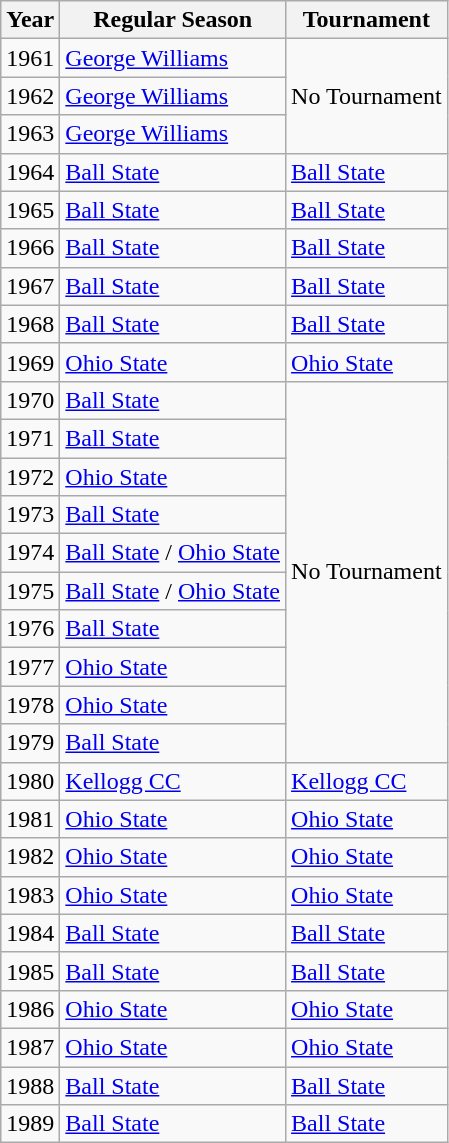<table class="wikitable" style="display: inline-table;">
<tr>
<th>Year</th>
<th>Regular Season</th>
<th>Tournament</th>
</tr>
<tr>
<td>1961</td>
<td><a href='#'>George Williams</a></td>
<td rowspan="3">No Tournament</td>
</tr>
<tr>
<td>1962</td>
<td><a href='#'>George Williams</a></td>
</tr>
<tr>
<td>1963</td>
<td><a href='#'>George Williams</a></td>
</tr>
<tr>
<td>1964</td>
<td><a href='#'>Ball State</a></td>
<td><a href='#'>Ball State</a></td>
</tr>
<tr>
<td>1965</td>
<td><a href='#'>Ball State</a></td>
<td><a href='#'>Ball State</a></td>
</tr>
<tr>
<td>1966</td>
<td><a href='#'>Ball State</a></td>
<td><a href='#'>Ball State</a></td>
</tr>
<tr>
<td>1967</td>
<td><a href='#'>Ball State</a></td>
<td><a href='#'>Ball State</a></td>
</tr>
<tr>
<td>1968</td>
<td><a href='#'>Ball State</a></td>
<td><a href='#'>Ball State</a></td>
</tr>
<tr>
<td>1969</td>
<td><a href='#'>Ohio State</a></td>
<td><a href='#'>Ohio State</a></td>
</tr>
<tr>
<td>1970</td>
<td><a href='#'>Ball State</a></td>
<td rowspan="10">No Tournament</td>
</tr>
<tr>
<td>1971</td>
<td><a href='#'>Ball State</a></td>
</tr>
<tr>
<td>1972</td>
<td><a href='#'>Ohio State</a></td>
</tr>
<tr>
<td>1973</td>
<td><a href='#'>Ball State</a></td>
</tr>
<tr>
<td>1974</td>
<td><a href='#'>Ball State</a> / <a href='#'>Ohio State</a></td>
</tr>
<tr>
<td>1975</td>
<td><a href='#'>Ball State</a> / <a href='#'>Ohio State</a></td>
</tr>
<tr>
<td>1976</td>
<td><a href='#'>Ball State</a></td>
</tr>
<tr>
<td>1977</td>
<td><a href='#'>Ohio State</a></td>
</tr>
<tr>
<td>1978</td>
<td><a href='#'>Ohio State</a></td>
</tr>
<tr>
<td>1979</td>
<td><a href='#'>Ball State</a></td>
</tr>
<tr>
<td>1980</td>
<td><a href='#'>Kellogg CC</a></td>
<td><a href='#'>Kellogg CC</a></td>
</tr>
<tr>
<td>1981</td>
<td><a href='#'>Ohio State</a></td>
<td><a href='#'>Ohio State</a></td>
</tr>
<tr>
<td>1982</td>
<td><a href='#'>Ohio State</a></td>
<td><a href='#'>Ohio State</a></td>
</tr>
<tr>
<td>1983</td>
<td><a href='#'>Ohio State</a></td>
<td><a href='#'>Ohio State</a></td>
</tr>
<tr>
<td>1984</td>
<td><a href='#'>Ball State</a></td>
<td><a href='#'>Ball State</a></td>
</tr>
<tr>
<td>1985</td>
<td><a href='#'>Ball State</a></td>
<td><a href='#'>Ball State</a></td>
</tr>
<tr>
<td>1986</td>
<td><a href='#'>Ohio State</a></td>
<td><a href='#'>Ohio State</a></td>
</tr>
<tr>
<td>1987</td>
<td><a href='#'>Ohio State</a></td>
<td><a href='#'>Ohio State</a></td>
</tr>
<tr>
<td>1988</td>
<td><a href='#'>Ball State</a></td>
<td><a href='#'>Ball State</a></td>
</tr>
<tr>
<td>1989</td>
<td><a href='#'>Ball State</a></td>
<td><a href='#'>Ball State</a></td>
</tr>
</table>
